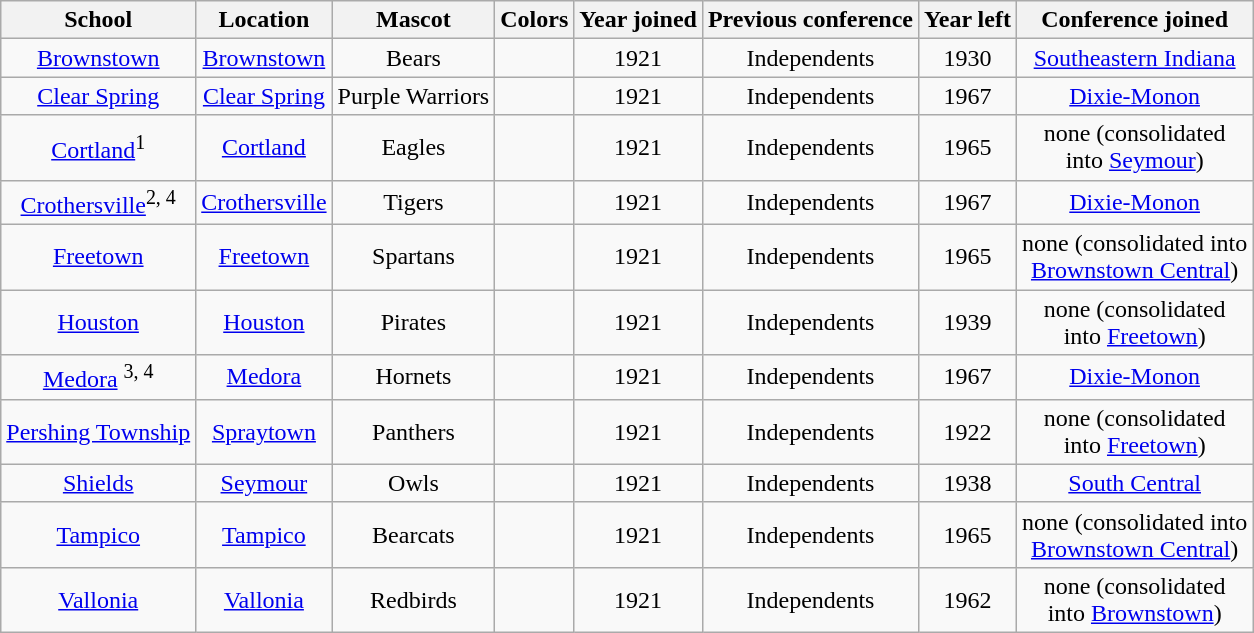<table class="wikitable" style="text-align:center;">
<tr>
<th>School</th>
<th>Location</th>
<th>Mascot</th>
<th>Colors</th>
<th>Year joined</th>
<th>Previous conference</th>
<th>Year left</th>
<th>Conference joined</th>
</tr>
<tr>
<td><a href='#'>Brownstown</a></td>
<td><a href='#'>Brownstown</a></td>
<td>Bears</td>
<td>  </td>
<td>1921</td>
<td>Independents</td>
<td>1930</td>
<td><a href='#'>Southeastern Indiana</a></td>
</tr>
<tr>
<td><a href='#'>Clear Spring</a></td>
<td><a href='#'>Clear Spring</a></td>
<td>Purple Warriors</td>
<td>  </td>
<td>1921</td>
<td>Independents</td>
<td>1967</td>
<td><a href='#'>Dixie-Monon</a></td>
</tr>
<tr>
<td><a href='#'>Cortland</a><sup>1</sup></td>
<td><a href='#'>Cortland</a></td>
<td>Eagles</td>
<td>  </td>
<td>1921</td>
<td>Independents</td>
<td>1965</td>
<td>none (consolidated <br> into <a href='#'>Seymour</a>)</td>
</tr>
<tr>
<td><a href='#'>Crothersville</a><sup>2, 4</sup></td>
<td><a href='#'>Crothersville</a></td>
<td>Tigers</td>
<td> </td>
<td>1921</td>
<td>Independents</td>
<td>1967</td>
<td><a href='#'>Dixie-Monon</a></td>
</tr>
<tr>
<td><a href='#'>Freetown</a></td>
<td><a href='#'>Freetown</a></td>
<td>Spartans</td>
<td> </td>
<td>1921</td>
<td>Independents</td>
<td>1965</td>
<td>none (consolidated into<br><a href='#'>Brownstown Central</a>)</td>
</tr>
<tr>
<td><a href='#'>Houston</a></td>
<td><a href='#'>Houston</a></td>
<td>Pirates</td>
<td> </td>
<td>1921</td>
<td>Independents</td>
<td>1939</td>
<td>none (consolidated <br>into <a href='#'>Freetown</a>)</td>
</tr>
<tr>
<td><a href='#'>Medora</a> <sup>3, 4</sup></td>
<td><a href='#'>Medora</a></td>
<td>Hornets</td>
<td> </td>
<td>1921</td>
<td>Independents</td>
<td>1967</td>
<td><a href='#'>Dixie-Monon</a></td>
</tr>
<tr>
<td><a href='#'>Pershing Township</a></td>
<td><a href='#'>Spraytown</a></td>
<td>Panthers</td>
<td> </td>
<td>1921</td>
<td>Independents</td>
<td>1922</td>
<td>none (consolidated<br>into <a href='#'>Freetown</a>)</td>
</tr>
<tr>
<td><a href='#'>Shields</a></td>
<td><a href='#'>Seymour</a></td>
<td>Owls</td>
<td> </td>
<td>1921</td>
<td>Independents</td>
<td>1938</td>
<td><a href='#'>South Central</a></td>
</tr>
<tr>
<td><a href='#'>Tampico</a></td>
<td><a href='#'>Tampico</a></td>
<td>Bearcats</td>
<td> </td>
<td>1921</td>
<td>Independents</td>
<td>1965</td>
<td>none (consolidated into<br><a href='#'>Brownstown Central</a>)</td>
</tr>
<tr>
<td><a href='#'>Vallonia</a></td>
<td><a href='#'>Vallonia</a></td>
<td>Redbirds</td>
<td> </td>
<td>1921</td>
<td>Independents</td>
<td>1962</td>
<td>none (consolidated<br>into <a href='#'>Brownstown</a>)</td>
</tr>
</table>
